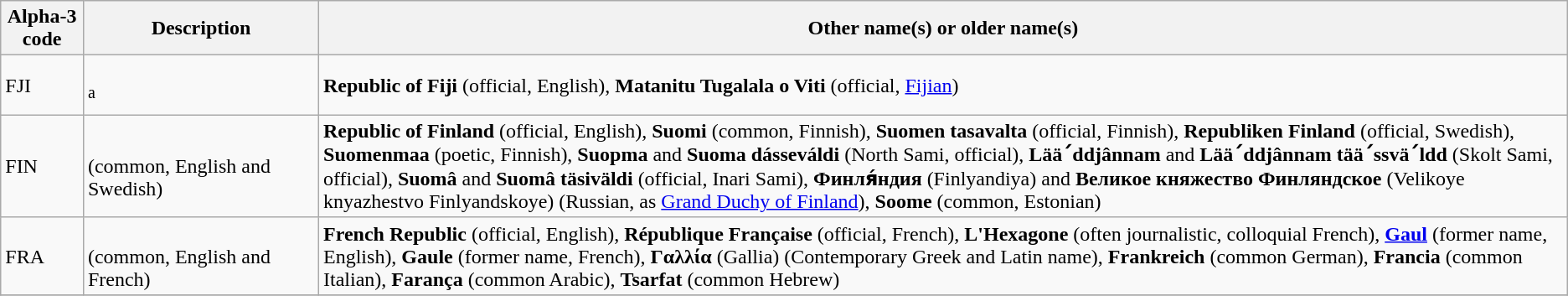<table class="wikitable">
<tr>
<th>Alpha-3 code</th>
<th width=180px>Description</th>
<th>Other name(s) or older name(s)</th>
</tr>
<tr>
<td>FJI</td>
<td> <br> <sup>a</sup></td>
<td><strong>Republic of Fiji</strong> (official, English), <strong>Matanitu Tugalala o Viti</strong> (official, <a href='#'>Fijian</a>)</td>
</tr>
<tr>
<td>FIN</td>
<td> <br>(common, English and Swedish)</td>
<td><strong>Republic of Finland</strong> (official, English), <strong>Suomi</strong> (common, Finnish), <strong>Suomen tasavalta</strong> (official, Finnish), <strong>Republiken Finland</strong> (official, Swedish), <strong>Suomenmaa</strong> (poetic, Finnish), <strong>Suopma</strong> and <strong>Suoma dásseváldi</strong> (North Sami, official), <strong>Lääˊddjânnam</strong> and <strong>Lääˊddjânnam tääˊssväˊldd</strong> (Skolt Sami, official), <strong>Suomâ</strong> and <strong>Suomâ täsiväldi</strong> (official, Inari Sami), <strong>Финля́ндия</strong> (Finlyandiya) and <strong>Великое княжество Финляндское</strong> (Velikoye knyazhestvo Finlyandskoye) (Russian, as <a href='#'>Grand Duchy of Finland</a>), <strong>Soome</strong> (common, Estonian)</td>
</tr>
<tr>
<td>FRA</td>
<td> <br>(common, English and French)</td>
<td><strong>French Republic</strong> (official, English), <strong>République Française</strong> (official, French), <strong>L'Hexagone</strong> (often journalistic, colloquial French), <strong><a href='#'>Gaul</a></strong> (former name, English), <strong>Gaule</strong> (former name, French), <strong>Γαλλία</strong> (Gallia) (Contemporary Greek and Latin name), <strong>Frankreich</strong> (common German), <strong>Francia</strong> (common Italian), <strong>Farança</strong> (common Arabic), <strong>Tsarfat</strong> (common Hebrew)</td>
</tr>
<tr>
</tr>
</table>
